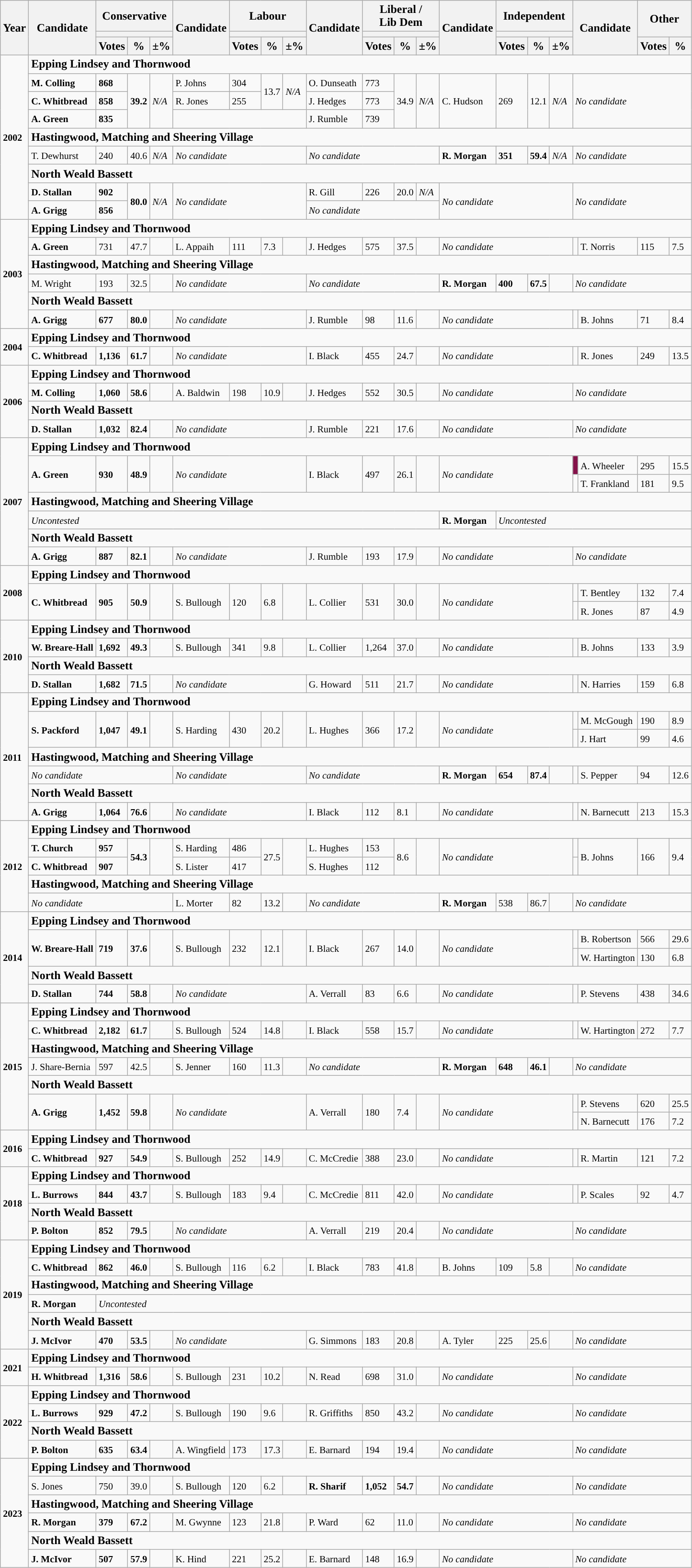<table class="wikitable">
<tr>
<th rowspan="3">Year</th>
<th rowspan="3">Candidate</th>
<th colspan="3">Conservative</th>
<th rowspan="3">Candidate</th>
<th colspan="3">Labour</th>
<th rowspan="3">Candidate</th>
<th colspan="3">Liberal /<br>Lib Dem</th>
<th rowspan="3">Candidate</th>
<th colspan="3">Independent</th>
<th colspan="2" rowspan="3">Candidate</th>
<th colspan="2" rowspan="2">Other</th>
</tr>
<tr>
<th colspan="3" style="background:"></th>
<th colspan="3" style="background:"></th>
<th colspan="3" style="background:"></th>
<th colspan="3" style="background:"></th>
</tr>
<tr>
<th>Votes</th>
<th>%</th>
<th><strong>±%</strong></th>
<th>Votes</th>
<th>%</th>
<th><strong>±%</strong></th>
<th>Votes</th>
<th>%</th>
<th><strong>±%</strong></th>
<th>Votes</th>
<th>%</th>
<th><strong>±%</strong></th>
<th>Votes</th>
<th>%</th>
</tr>
<tr>
<td rowspan="9"><strong><small>2002</small></strong></td>
<td colspan="20"><strong>Epping Lindsey and Thornwood</strong></td>
</tr>
<tr>
<td><strong><small>M. Colling</small></strong></td>
<td><strong><small>868</small></strong></td>
<td rowspan="3"><strong><small>39.2</small></strong></td>
<td rowspan="3"><em><small>N/A</small></em></td>
<td><small>P. Johns</small></td>
<td><small>304</small></td>
<td rowspan="2"><small>13.7</small></td>
<td rowspan="2"><em><small>N/A</small></em></td>
<td><small>O. Dunseath</small></td>
<td><small>773</small></td>
<td rowspan="3"><small>34.9</small></td>
<td rowspan="3"><em><small>N/A</small></em></td>
<td rowspan="3"><small>C. Hudson</small></td>
<td rowspan="3"><small>269</small></td>
<td rowspan="3"><small>12.1</small></td>
<td rowspan="3"><em><small>N/A</small></em></td>
<td colspan="4" rowspan="3"><em><small>No candidate</small></em></td>
</tr>
<tr>
<td><strong><small>C. Whitbread</small></strong></td>
<td><strong><small>858</small></strong></td>
<td><small>R. Jones</small></td>
<td><small>255</small></td>
<td><small>J. Hedges</small></td>
<td><small>773</small></td>
</tr>
<tr>
<td><strong><small>A. Green</small></strong></td>
<td><strong><small>835</small></strong></td>
<td colspan="4"></td>
<td><small>J. Rumble</small></td>
<td><small>739</small></td>
</tr>
<tr>
<td colspan="20"><strong>Hastingwood, Matching and Sheering Village</strong></td>
</tr>
<tr>
<td><small>T. Dewhurst</small></td>
<td><small>240</small></td>
<td><small>40.6</small></td>
<td><em><small>N/A</small></em></td>
<td colspan="4"><em><small>No candidate</small></em></td>
<td colspan="4"><em><small>No candidate</small></em></td>
<td><strong><small>R. Morgan</small></strong></td>
<td><strong><small>351</small></strong></td>
<td><strong><small>59.4</small></strong></td>
<td><em><small>N/A</small></em></td>
<td colspan="4"><em><small>No candidate</small></em></td>
</tr>
<tr>
<td colspan="20"><strong>North Weald Bassett</strong></td>
</tr>
<tr>
<td><strong><small>D. Stallan</small></strong></td>
<td><strong><small>902</small></strong></td>
<td rowspan="2"><strong><small>80.0</small></strong></td>
<td rowspan="2"><em><small>N/A</small></em></td>
<td colspan="4" rowspan="2"><em><small>No candidate</small></em></td>
<td><small>R. Gill</small></td>
<td><small>226</small></td>
<td><small>20.0</small></td>
<td><em><small>N/A</small></em></td>
<td colspan="4" rowspan="2"><em><small>No candidate</small></em></td>
<td colspan="4" rowspan="2"><em><small>No candidate</small></em></td>
</tr>
<tr>
<td><strong><small>A. Grigg</small></strong></td>
<td><strong><small>856</small></strong></td>
<td colspan="4"><em><small>No candidate</small></em></td>
</tr>
<tr>
<td rowspan="6"><strong><small>2003</small></strong></td>
<td colspan="20"><strong>Epping Lindsey and Thornwood</strong></td>
</tr>
<tr>
<td><strong><small>A. Green</small></strong></td>
<td><small>731</small></td>
<td><small>47.7</small></td>
<td></td>
<td><small>L. Appaih</small></td>
<td><small>111</small></td>
<td><small>7.3</small></td>
<td></td>
<td><small>J. Hedges</small></td>
<td><small>575</small></td>
<td><small>37.5</small></td>
<td></td>
<td colspan="4"><em><small>No candidate</small></em></td>
<td style="background:"></td>
<td><small>T. Norris</small></td>
<td><small>115</small></td>
<td><small>7.5</small></td>
</tr>
<tr>
<td colspan="20"><strong>Hastingwood, Matching and Sheering Village</strong></td>
</tr>
<tr>
<td><small>M. Wright</small></td>
<td><small>193</small></td>
<td><small>32.5</small></td>
<td></td>
<td colspan="4"><em><small>No candidate</small></em></td>
<td colspan="4"><em><small>No candidate</small></em></td>
<td><strong><small>R. Morgan</small></strong></td>
<td><small><strong>400</strong></small></td>
<td><small><strong>67.5</strong></small></td>
<td></td>
<td colspan="4"><em><small>No candidate</small></em></td>
</tr>
<tr>
<td colspan="20"><strong>North Weald Bassett</strong></td>
</tr>
<tr>
<td><small><strong>A. Grigg</strong></small></td>
<td><small><strong>677</strong></small></td>
<td><small><strong>80.0</strong></small></td>
<td></td>
<td colspan="4"><em><small>No candidate</small></em></td>
<td><small>J. Rumble</small></td>
<td><small>98</small></td>
<td><small>11.6</small></td>
<td></td>
<td colspan="4"><em><small>No candidate</small></em></td>
<td style="background:"></td>
<td><small>B. Johns</small></td>
<td><small>71</small></td>
<td><small>8.4</small></td>
</tr>
<tr>
<td rowspan="2"><strong><small>2004</small></strong></td>
<td colspan="20"><strong>Epping Lindsey and Thornwood</strong></td>
</tr>
<tr>
<td><small><strong>C. Whitbread</strong></small></td>
<td><small><strong>1,136</strong></small></td>
<td><small><strong>61.7</strong></small></td>
<td></td>
<td colspan="4"><em><small>No candidate</small></em></td>
<td><small>I. Black</small></td>
<td><small>455</small></td>
<td><small>24.7</small></td>
<td></td>
<td colspan="4"><em><small>No candidate</small></em></td>
<td style="background:"></td>
<td><small>R. Jones</small></td>
<td><small>249</small></td>
<td><small>13.5</small></td>
</tr>
<tr>
<td rowspan="4"><strong><small>2006</small></strong></td>
<td colspan="20"><strong>Epping Lindsey and Thornwood</strong></td>
</tr>
<tr>
<td><small><strong>M. Colling</strong></small></td>
<td><small><strong>1,060</strong></small></td>
<td><small><strong>58.6</strong></small></td>
<td></td>
<td><small>A. Baldwin</small></td>
<td><small>198</small></td>
<td><small>10.9</small></td>
<td></td>
<td><small>J. Hedges</small></td>
<td><small>552</small></td>
<td><small>30.5</small></td>
<td></td>
<td colspan="4"><em><small>No candidate</small></em></td>
<td colspan="4"><em><small>No candidate</small></em></td>
</tr>
<tr>
<td colspan="20"><strong>North Weald Bassett</strong></td>
</tr>
<tr>
<td><small><strong>D. Stallan</strong></small></td>
<td><small><strong>1,032</strong></small></td>
<td><small><strong>82.4</strong></small></td>
<td></td>
<td colspan="4"><em><small>No candidate</small></em></td>
<td><small>J. Rumble</small></td>
<td><small>221</small></td>
<td><small>17.6</small></td>
<td></td>
<td colspan="4"><em><small>No candidate</small></em></td>
<td colspan="4"><em><small>No candidate</small></em></td>
</tr>
<tr>
<td rowspan="7"><strong><small>2007</small></strong></td>
<td colspan="20"><strong>Epping Lindsey and Thornwood</strong></td>
</tr>
<tr>
<td rowspan="2"><small><strong>A. Green</strong></small></td>
<td rowspan="2"><small><strong>930</strong></small></td>
<td rowspan="2"><small><strong>48.9</strong></small></td>
<td rowspan="2"></td>
<td colspan="4" rowspan="2"><em><small>No candidate</small></em></td>
<td rowspan="2"><small>I. Black</small></td>
<td rowspan="2"><small>497</small></td>
<td rowspan="2"><small>26.1</small></td>
<td rowspan="2"></td>
<td colspan="4" rowspan="2"><em><small>No candidate</small></em></td>
<td style="background:#85124A;"></td>
<td><small>A. Wheeler</small></td>
<td><small>295</small></td>
<td><small>15.5</small></td>
</tr>
<tr>
<td style="background:"></td>
<td><small>T. Frankland</small></td>
<td><small>181</small></td>
<td><small>9.5</small></td>
</tr>
<tr>
<td colspan="20"><strong>Hastingwood, Matching and Sheering Village</strong></td>
</tr>
<tr>
<td colspan="12"><small><em>Uncontested</em></small></td>
<td><strong><small>R. Morgan</small></strong></td>
<td colspan="7"><small><em>Uncontested</em></small></td>
</tr>
<tr>
<td colspan="20"><strong>North Weald Bassett</strong></td>
</tr>
<tr>
<td><small><strong>A. Grigg</strong></small></td>
<td><small><strong>887</strong></small></td>
<td><small><strong>82.1</strong></small></td>
<td></td>
<td colspan="4"><em><small>No candidate</small></em></td>
<td><small>J. Rumble</small></td>
<td><small>193</small></td>
<td><small>17.9</small></td>
<td></td>
<td colspan="4"><em><small>No candidate</small></em></td>
<td colspan="4"><em><small>No candidate</small></em></td>
</tr>
<tr>
<td rowspan="3"><small><strong>2008</strong></small></td>
<td colspan="20"><strong>Epping Lindsey and Thornwood</strong></td>
</tr>
<tr>
<td rowspan="2"><small><strong>C. Whitbread</strong></small></td>
<td rowspan="2"><small><strong>905</strong></small></td>
<td rowspan="2"><small><strong>50.9</strong></small></td>
<td rowspan="2"></td>
<td rowspan="2"><small>S. Bullough</small></td>
<td rowspan="2"><small>120</small></td>
<td rowspan="2"><small>6.8</small></td>
<td rowspan="2"></td>
<td rowspan="2"><small>L. Collier</small></td>
<td rowspan="2"><small>531</small></td>
<td rowspan="2"><small>30.0</small></td>
<td rowspan="2"></td>
<td colspan="4" rowspan="2"><em><small>No candidate</small></em></td>
<td style="background:"></td>
<td><small>T. Bentley</small></td>
<td><small>132</small></td>
<td><small>7.4</small></td>
</tr>
<tr>
<td style="background:"></td>
<td><small>R. Jones</small></td>
<td><small>87</small></td>
<td><small>4.9</small></td>
</tr>
<tr>
<td rowspan="4"><strong><small>2010</small></strong></td>
<td colspan="20"><strong>Epping Lindsey and Thornwood</strong></td>
</tr>
<tr>
<td><small><strong>W. Breare-Hall</strong></small></td>
<td><small><strong>1,692</strong></small></td>
<td><small><strong>49.3</strong></small></td>
<td></td>
<td><small>S. Bullough</small></td>
<td><small>341</small></td>
<td><small>9.8</small></td>
<td></td>
<td><small>L. Collier</small></td>
<td><small>1,264</small></td>
<td><small>37.0</small></td>
<td></td>
<td colspan="4"><em><small>No candidate</small></em></td>
<td style="background:"></td>
<td><small>B. Johns</small></td>
<td><small>133</small></td>
<td><small>3.9</small></td>
</tr>
<tr>
<td colspan="20"><strong>North Weald Bassett</strong></td>
</tr>
<tr>
<td><small><strong>D. Stallan</strong></small></td>
<td><small><strong>1,682</strong></small></td>
<td><small><strong>71.5</strong></small></td>
<td></td>
<td colspan="4"><em><small>No candidate</small></em></td>
<td><small>G. Howard</small></td>
<td><small>511</small></td>
<td><small>21.7</small></td>
<td></td>
<td colspan="4"><em><small>No candidate</small></em></td>
<td style="background:"></td>
<td><small>N. Harries</small></td>
<td><small>159</small></td>
<td><small>6.8</small></td>
</tr>
<tr>
<td rowspan="7"><strong><small>2011</small></strong></td>
<td colspan="20"><strong>Epping Lindsey and Thornwood</strong></td>
</tr>
<tr>
<td rowspan="2"><small><strong>S. Packford</strong></small></td>
<td rowspan="2"><small><strong>1,047</strong></small></td>
<td rowspan="2"><small><strong>49.1</strong></small></td>
<td rowspan="2"></td>
<td rowspan="2"><small>S. Harding</small></td>
<td rowspan="2"><small>430</small></td>
<td rowspan="2"><small>20.2</small></td>
<td rowspan="2"></td>
<td rowspan="2"><small>L. Hughes</small></td>
<td rowspan="2"><small>366</small></td>
<td rowspan="2"><small>17.2</small></td>
<td rowspan="2"></td>
<td colspan="4" rowspan="2"><em><small>No candidate</small></em></td>
<td style="background:"></td>
<td><small>M. McGough</small></td>
<td><small>190</small></td>
<td><small>8.9</small></td>
</tr>
<tr>
<td style="background:"></td>
<td><small>J. Hart</small></td>
<td><small>99</small></td>
<td><small>4.6</small></td>
</tr>
<tr>
<td colspan="20"><strong>Hastingwood, Matching and Sheering Village</strong></td>
</tr>
<tr>
<td colspan="4"><em><small>No candidate</small></em></td>
<td colspan="4"><em><small>No candidate</small></em></td>
<td colspan="4"><em><small>No candidate</small></em></td>
<td><strong><small>R. Morgan</small></strong></td>
<td><small><strong>654</strong></small></td>
<td><small><strong>87.4</strong></small></td>
<td></td>
<td style="background:"></td>
<td><small>S. Pepper</small></td>
<td><small>94</small></td>
<td><small>12.6</small></td>
</tr>
<tr>
<td colspan="20"><strong>North Weald Bassett</strong></td>
</tr>
<tr>
<td><small><strong>A. Grigg</strong></small></td>
<td><small><strong>1,064</strong></small></td>
<td><small><strong>76.6</strong></small></td>
<td></td>
<td colspan="4"><em><small>No candidate</small></em></td>
<td><small>I. Black</small></td>
<td><small>112</small></td>
<td><small>8.1</small></td>
<td></td>
<td colspan="4"><em><small>No candidate</small></em></td>
<td style="background:"></td>
<td><small>N. Barnecutt</small></td>
<td><small>213</small></td>
<td><small>15.3</small></td>
</tr>
<tr>
<td rowspan="5"><strong><small>2012</small></strong></td>
<td colspan="20"><strong>Epping Lindsey and Thornwood</strong></td>
</tr>
<tr>
<td><small><strong>T. Church</strong></small></td>
<td><small><strong>957</strong></small></td>
<td rowspan="2"><small><strong>54.3</strong></small></td>
<td rowspan="2"></td>
<td><small>S. Harding</small></td>
<td><small>486</small></td>
<td rowspan="2"><small>27.5</small></td>
<td rowspan="2"></td>
<td><small>L. Hughes</small></td>
<td><small>153</small></td>
<td rowspan="2"><small>8.6</small></td>
<td rowspan="2"></td>
<td colspan="4" rowspan="2"><em><small>No candidate</small></em></td>
<td style="background:"></td>
<td rowspan="2"><small>B. Johns</small></td>
<td rowspan="2"><small>166</small></td>
<td rowspan="2"><small>9.4</small></td>
</tr>
<tr>
<td><small><strong>C. Whitbread</strong></small></td>
<td><small><strong>907</strong></small></td>
<td><small>S. Lister</small></td>
<td><small>417</small></td>
<td><small>S. Hughes</small></td>
<td><small>112</small></td>
<td style="background:"></td>
</tr>
<tr>
<td colspan="20"><strong>Hastingwood, Matching and Sheering Village</strong></td>
</tr>
<tr>
<td colspan="4"><em><small>No candidate</small></em></td>
<td><small>L. Morter</small></td>
<td><small>82</small></td>
<td><small>13.2</small></td>
<td></td>
<td colspan="4"><em><small>No candidate</small></em></td>
<td><strong><small>R. Morgan</small></strong></td>
<td><small>538</small></td>
<td><small>86.7</small></td>
<td></td>
<td colspan="4"><em><small>No candidate</small></em></td>
</tr>
<tr>
<td rowspan="5"><strong><small>2014</small></strong></td>
<td colspan="20"><strong>Epping Lindsey and Thornwood</strong></td>
</tr>
<tr>
<td rowspan="2"><small><strong>W. Breare-Hall</strong></small></td>
<td rowspan="2"><small><strong>719</strong></small></td>
<td rowspan="2"><small><strong>37.6</strong></small></td>
<td rowspan="2"></td>
<td rowspan="2"><small>S. Bullough</small></td>
<td rowspan="2"><small>232</small></td>
<td rowspan="2"><small>12.1</small></td>
<td rowspan="2"></td>
<td rowspan="2"><small>I. Black</small></td>
<td rowspan="2"><small>267</small></td>
<td rowspan="2"><small>14.0</small></td>
<td rowspan="2"></td>
<td colspan="4" rowspan="2"><em><small>No candidate</small></em></td>
<td style="background:"></td>
<td><small>B. Robertson</small></td>
<td><small>566</small></td>
<td><small>29.6</small></td>
</tr>
<tr>
<td style="background:"></td>
<td><small>W. Hartington</small></td>
<td><small>130</small></td>
<td><small>6.8</small></td>
</tr>
<tr>
<td colspan="20"><strong>North Weald Bassett</strong></td>
</tr>
<tr>
<td><small><strong>D. Stallan</strong></small></td>
<td><small><strong>744</strong></small></td>
<td><small><strong>58.8</strong></small></td>
<td></td>
<td colspan="4"><em><small>No candidate</small></em></td>
<td><small>A. Verrall</small></td>
<td><small>83</small></td>
<td><small>6.6</small></td>
<td></td>
<td colspan="4"><em><small>No candidate</small></em></td>
<td style="background:"></td>
<td><small>P. Stevens</small></td>
<td><small>438</small></td>
<td><small>34.6</small></td>
</tr>
<tr>
<td rowspan="7"><strong><small>2015</small></strong></td>
<td colspan="20"><strong>Epping Lindsey and Thornwood</strong></td>
</tr>
<tr>
<td><small><strong>C. Whitbread</strong></small></td>
<td><small><strong>2,182</strong></small></td>
<td><small><strong>61.7</strong></small></td>
<td></td>
<td><small>S. Bullough</small></td>
<td><small>524</small></td>
<td><small>14.8</small></td>
<td></td>
<td><small>I. Black</small></td>
<td><small>558</small></td>
<td><small>15.7</small></td>
<td></td>
<td colspan="4"><em><small>No candidate</small></em></td>
<td style="background:"></td>
<td><small>W. Hartington</small></td>
<td><small>272</small></td>
<td><small>7.7</small></td>
</tr>
<tr>
<td colspan="20"><strong>Hastingwood, Matching and Sheering Village</strong></td>
</tr>
<tr>
<td><small>J. Share-Bernia</small></td>
<td><small>597</small></td>
<td><small>42.5</small></td>
<td></td>
<td><small>S. Jenner</small></td>
<td><small>160</small></td>
<td><small>11.3</small></td>
<td></td>
<td colspan="4"><em><small>No candidate</small></em></td>
<td><small><strong>R. Morgan</strong></small></td>
<td><small><strong>648</strong></small></td>
<td><small><strong>46.1</strong></small></td>
<td></td>
<td colspan="4"><em><small>No candidate</small></em></td>
</tr>
<tr>
<td colspan="20"><strong>North Weald Bassett</strong></td>
</tr>
<tr>
<td rowspan="2"><small><strong>A. Grigg</strong></small></td>
<td rowspan="2"><small><strong>1,452</strong></small></td>
<td rowspan="2"><small><strong>59.8</strong></small></td>
<td rowspan="2"></td>
<td colspan="4" rowspan="2"><em><small>No candidate</small></em></td>
<td rowspan="2"><small>A. Verrall</small></td>
<td rowspan="2"><small>180</small></td>
<td rowspan="2"><small>7.4</small></td>
<td rowspan="2"></td>
<td colspan="4" rowspan="2"><em><small>No candidate</small></em></td>
<td style="background:"></td>
<td><small>P. Stevens</small></td>
<td><small>620</small></td>
<td><small>25.5</small></td>
</tr>
<tr>
<td style="background:"></td>
<td><small>N. Barnecutt</small></td>
<td><small>176</small></td>
<td><small>7.2</small></td>
</tr>
<tr>
<td rowspan="2"><small><strong>2016</strong></small></td>
<td colspan="20"><strong>Epping Lindsey and Thornwood</strong></td>
</tr>
<tr>
<td><small><strong>C. Whitbread</strong></small></td>
<td><small><strong>927</strong></small></td>
<td><small><strong>54.9</strong></small></td>
<td></td>
<td><small>S. Bullough</small></td>
<td><small>252</small></td>
<td><small>14.9</small></td>
<td></td>
<td><small>C. McCredie</small></td>
<td><small>388</small></td>
<td><small>23.0</small></td>
<td></td>
<td colspan="4"><em><small>No candidate</small></em></td>
<td style="background:"></td>
<td><small>R. Martin</small></td>
<td><small>121</small></td>
<td><small>7.2</small></td>
</tr>
<tr>
<td rowspan="4"><small><strong>2018</strong></small></td>
<td colspan="20"><strong>Epping Lindsey and Thornwood</strong></td>
</tr>
<tr>
<td><small><strong>L. Burrows</strong></small></td>
<td><small><strong>844</strong></small></td>
<td><small><strong>43.7</strong></small></td>
<td></td>
<td><small>S. Bullough</small></td>
<td><small>183</small></td>
<td><small>9.4</small></td>
<td></td>
<td><small>C. McCredie</small></td>
<td><small>811</small></td>
<td><small>42.0</small></td>
<td></td>
<td colspan="4"><em><small>No candidate</small></em></td>
<td style="background:"></td>
<td><small>P. Scales</small></td>
<td><small>92</small></td>
<td><small>4.7</small></td>
</tr>
<tr>
<td colspan="20"><strong>North Weald Bassett</strong></td>
</tr>
<tr>
<td><small><strong>P. Bolton</strong></small></td>
<td><small><strong>852</strong></small></td>
<td><small><strong>79.5</strong></small></td>
<td></td>
<td colspan="4"><em><small>No candidate</small></em></td>
<td><small>A. Verrall</small></td>
<td><small>219</small></td>
<td><small>20.4</small></td>
<td></td>
<td colspan="4"><em><small>No candidate</small></em></td>
<td colspan="4"><em><small>No candidate</small></em></td>
</tr>
<tr>
<td rowspan="6"><strong><small>2019</small></strong></td>
<td colspan="20"><strong>Epping Lindsey and Thornwood</strong></td>
</tr>
<tr>
<td><small><strong>C. Whitbread</strong></small></td>
<td><small><strong>862</strong></small></td>
<td><small><strong>46.0</strong></small></td>
<td></td>
<td><small>S. Bullough</small></td>
<td><small>116</small></td>
<td><small>6.2</small></td>
<td></td>
<td><small>I. Black</small></td>
<td><small>783</small></td>
<td><small>41.8</small></td>
<td></td>
<td><small>B. Johns</small></td>
<td><small>109</small></td>
<td><small>5.8</small></td>
<td></td>
<td colspan="4"><em><small>No candidate</small></em></td>
</tr>
<tr>
<td colspan="20"><strong>Hastingwood, Matching and Sheering Village</strong></td>
</tr>
<tr>
<td><strong><small>R. Morgan</small></strong></td>
<td colspan="19"><small><em>Uncontested</em></small></td>
</tr>
<tr>
<td colspan="20"><strong>North Weald Bassett</strong></td>
</tr>
<tr>
<td><small><strong>J. McIvor</strong></small></td>
<td><small><strong>470</strong></small></td>
<td><small><strong>53.5</strong></small></td>
<td></td>
<td colspan="4"><em><small>No candidate</small></em></td>
<td><small>G. Simmons</small></td>
<td><small>183</small></td>
<td><small>20.8</small></td>
<td></td>
<td><small>A. Tyler</small></td>
<td><small>225</small></td>
<td><small>25.6</small></td>
<td></td>
<td colspan="4"><em><small>No candidate</small></em></td>
</tr>
<tr>
<td rowspan="2"><small><strong>2021</strong></small></td>
<td colspan="20"><strong>Epping Lindsey and Thornwood</strong></td>
</tr>
<tr>
<td><small><strong>H. Whitbread</strong></small></td>
<td><small><strong>1,316</strong></small></td>
<td><small><strong>58.6</strong></small></td>
<td></td>
<td><small>S. Bullough</small></td>
<td><small>231</small></td>
<td><small>10.2</small></td>
<td></td>
<td><small>N. Read</small></td>
<td><small>698</small></td>
<td><small>31.0</small></td>
<td></td>
<td colspan="4"><em><small>No candidate</small></em></td>
<td colspan="4"><em><small>No candidate</small></em></td>
</tr>
<tr>
<td rowspan="4"><small><strong>2022</strong></small></td>
<td colspan="20"><strong>Epping Lindsey and Thornwood</strong></td>
</tr>
<tr>
<td><small><strong>L. Burrows</strong></small></td>
<td><strong><small>929</small></strong></td>
<td><small><strong>47.2</strong></small></td>
<td></td>
<td><small>S. Bullough</small></td>
<td><small>190</small></td>
<td><small>9.6</small></td>
<td></td>
<td><small>R. Griffiths</small></td>
<td><small>850</small></td>
<td><small>43.2</small></td>
<td></td>
<td colspan="4"><em><small>No candidate</small></em></td>
<td colspan="4"><em><small>No candidate</small></em></td>
</tr>
<tr>
<td colspan="20"><strong>North Weald Bassett</strong></td>
</tr>
<tr>
<td><small><strong>P. Bolton</strong></small></td>
<td><small><strong>635</strong></small></td>
<td><small><strong>63.4</strong></small></td>
<td></td>
<td><small>A. Wingfield</small></td>
<td><small>173</small></td>
<td><small>17.3</small></td>
<td></td>
<td><small>E. Barnard</small></td>
<td><small>194</small></td>
<td><small>19.4</small></td>
<td></td>
<td colspan="4"><em><small>No candidate</small></em></td>
<td colspan="4"><em><small>No candidate</small></em></td>
</tr>
<tr>
<td rowspan="6"><small><strong>2023</strong></small></td>
<td colspan="20"><strong>Epping Lindsey and Thornwood</strong></td>
</tr>
<tr>
<td><small>S. Jones</small></td>
<td><small>750</small></td>
<td><small>39.0</small></td>
<td></td>
<td><small>S. Bullough</small></td>
<td><small>120</small></td>
<td><small>6.2</small></td>
<td></td>
<td><small><strong>R. Sharif</strong></small></td>
<td><small><strong>1,052</strong></small></td>
<td><small><strong>54.7</strong></small></td>
<td></td>
<td colspan="4"><em><small>No candidate</small></em></td>
<td colspan="4"><em><small>No candidate</small></em></td>
</tr>
<tr>
<td colspan="20"><strong>Hastingwood, Matching and Sheering Village</strong></td>
</tr>
<tr>
<td><strong><small>R. Morgan</small></strong></td>
<td><small><strong>379</strong></small></td>
<td><small><strong>67.2</strong></small></td>
<td></td>
<td><small>M. Gwynne</small></td>
<td><small>123</small></td>
<td><small>21.8</small></td>
<td></td>
<td><small>P. Ward</small></td>
<td><small>62</small></td>
<td><small>11.0</small></td>
<td></td>
<td colspan="4"><em><small>No candidate</small></em></td>
<td colspan="4"><em><small>No candidate</small></em></td>
</tr>
<tr>
<td colspan="20"><strong>North Weald Bassett</strong></td>
</tr>
<tr>
<td><small><strong>J. McIvor</strong></small></td>
<td><small><strong>507</strong></small></td>
<td><small><strong>57.9</strong></small></td>
<td></td>
<td><small>K. Hind</small></td>
<td><small>221</small></td>
<td><small>25.2</small></td>
<td></td>
<td><small>E. Barnard</small></td>
<td><small>148</small></td>
<td><small>16.9</small></td>
<td></td>
<td colspan="4"><em><small>No candidate</small></em></td>
<td colspan="4"><em><small>No candidate</small></em></td>
</tr>
</table>
